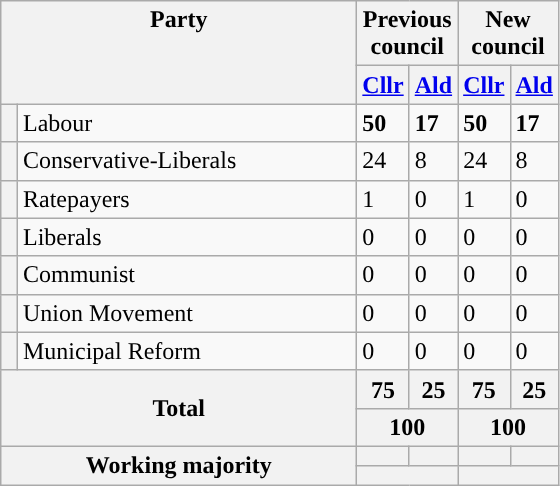<table class="wikitable">
<tr>
<th valign=top colspan="2" rowspan="2" style="width: 230px">Party</th>
<th valign=top colspan="2" style="width: 30px">Previous council</th>
<th valign=top colspan="2" style="width: 30px">New council</th>
</tr>
<tr>
<th><a href='#'>Cllr</a></th>
<th><a href='#'>Ald</a></th>
<th><a href='#'>Cllr</a></th>
<th><a href='#'>Ald</a></th>
</tr>
<tr>
<th style="background-color: "></th>
<td>Labour</td>
<td><strong>50</strong></td>
<td><strong>17</strong></td>
<td><strong>50</strong></td>
<td><strong>17</strong></td>
</tr>
<tr>
<th style="background-color: "></th>
<td>Conservative-Liberals</td>
<td>24</td>
<td>8</td>
<td>24</td>
<td>8</td>
</tr>
<tr>
<th style="background-color: "></th>
<td>Ratepayers</td>
<td>1</td>
<td>0</td>
<td>1</td>
<td>0</td>
</tr>
<tr>
<th style="background-color: "></th>
<td>Liberals</td>
<td>0</td>
<td>0</td>
<td>0</td>
<td>0</td>
</tr>
<tr>
<th style="background-color: "></th>
<td>Communist</td>
<td>0</td>
<td>0</td>
<td>0</td>
<td>0</td>
</tr>
<tr>
<th style="background-color: "></th>
<td>Union Movement</td>
<td>0</td>
<td>0</td>
<td>0</td>
<td>0</td>
</tr>
<tr>
<th style="background-color: "></th>
<td>Municipal Reform</td>
<td>0</td>
<td>0</td>
<td>0</td>
<td>0</td>
</tr>
<tr>
<th colspan="2" rowspan="2">Total</th>
<th style="text-align: center">75</th>
<th style="text-align: center">25</th>
<th style="text-align: center">75</th>
<th style="text-align: center">25</th>
</tr>
<tr>
<th colspan="2" style="text-align: center">100</th>
<th colspan="2" style="text-align: center">100</th>
</tr>
<tr>
<th colspan="2" rowspan="2">Working majority</th>
<th></th>
<th></th>
<th></th>
<th></th>
</tr>
<tr>
<th colspan="2"></th>
<th colspan="2"></th>
</tr>
</table>
